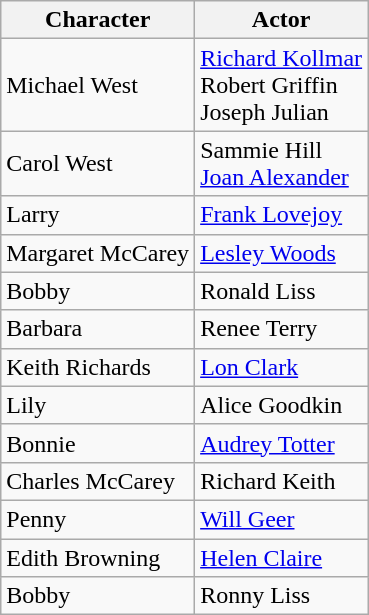<table class="wikitable">
<tr>
<th>Character</th>
<th>Actor</th>
</tr>
<tr>
<td>Michael West</td>
<td><a href='#'>Richard Kollmar</a><br>Robert Griffin<br>Joseph Julian</td>
</tr>
<tr>
<td>Carol West</td>
<td>Sammie Hill<br><a href='#'>Joan Alexander</a></td>
</tr>
<tr>
<td>Larry</td>
<td><a href='#'>Frank Lovejoy</a></td>
</tr>
<tr>
<td>Margaret McCarey</td>
<td><a href='#'>Lesley Woods</a></td>
</tr>
<tr>
<td>Bobby</td>
<td>Ronald Liss</td>
</tr>
<tr>
<td>Barbara</td>
<td>Renee Terry</td>
</tr>
<tr>
<td>Keith Richards</td>
<td><a href='#'>Lon Clark</a></td>
</tr>
<tr>
<td>Lily</td>
<td>Alice Goodkin</td>
</tr>
<tr>
<td>Bonnie</td>
<td><a href='#'>Audrey Totter</a></td>
</tr>
<tr>
<td>Charles McCarey</td>
<td>Richard Keith</td>
</tr>
<tr>
<td>Penny</td>
<td><a href='#'>Will Geer</a></td>
</tr>
<tr>
<td>Edith Browning</td>
<td><a href='#'>Helen Claire</a></td>
</tr>
<tr>
<td>Bobby</td>
<td>Ronny Liss</td>
</tr>
</table>
